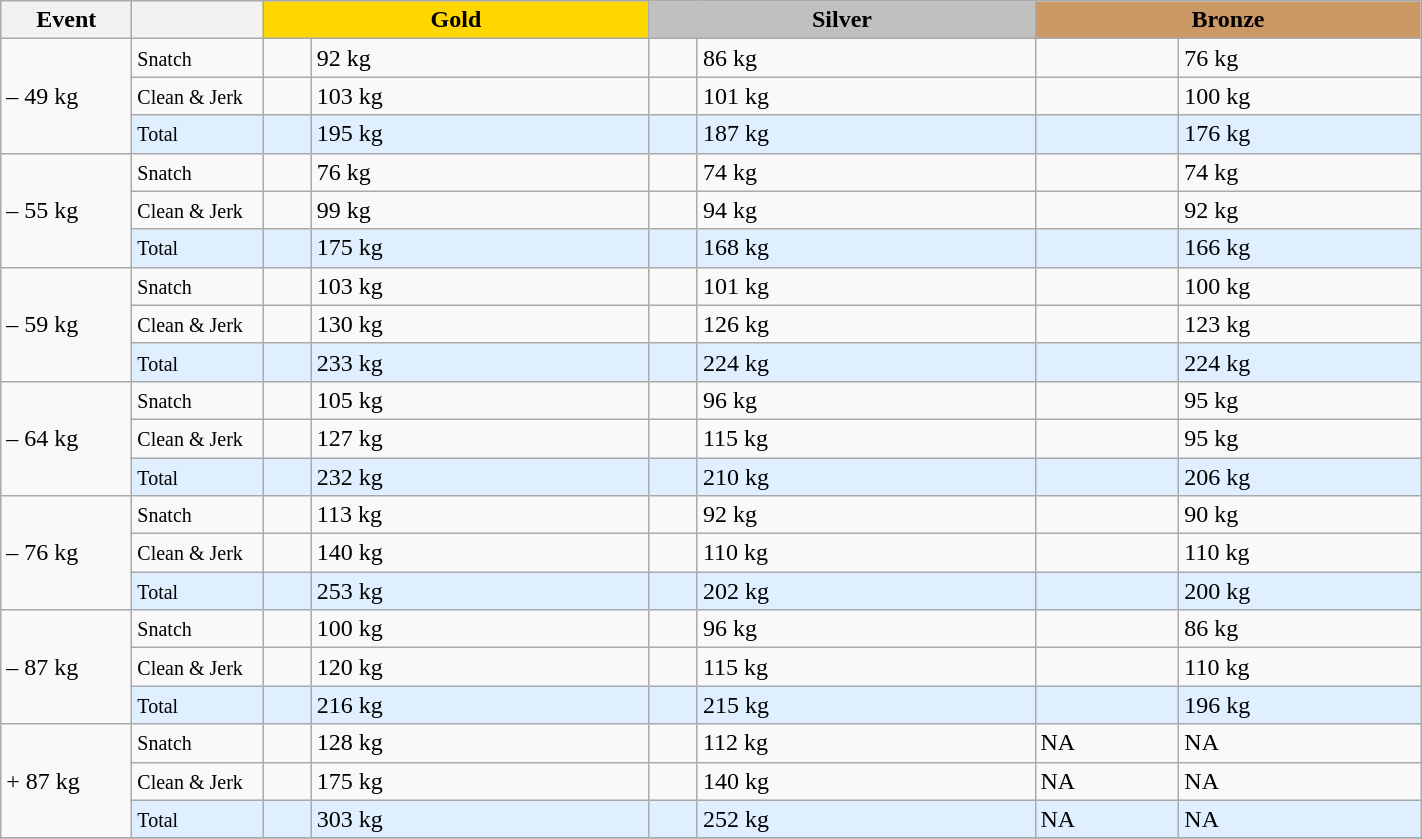<table class="wikitable">
<tr>
<th width=80>Event</th>
<th width=80></th>
<td bgcolor=gold align="center" colspan=2 width=250><strong>Gold</strong></td>
<td bgcolor=silver align="center" colspan=2 width=250><strong>Silver</strong></td>
<td bgcolor=#cc9966 colspan=2 align="center" width=250><strong>Bronze</strong></td>
</tr>
<tr>
<td rowspan=3>– 49 kg</td>
<td><small>Snatch</small></td>
<td></td>
<td>92 kg</td>
<td></td>
<td>86 kg</td>
<td></td>
<td>76 kg</td>
</tr>
<tr>
<td><small>Clean & Jerk</small></td>
<td></td>
<td>103 kg</td>
<td></td>
<td>101 kg</td>
<td></td>
<td>100 kg</td>
</tr>
<tr bgcolor=#dfefff>
<td><small>Total</small></td>
<td></td>
<td>195 kg</td>
<td></td>
<td>187 kg</td>
<td></td>
<td>176 kg</td>
</tr>
<tr>
<td rowspan=3>– 55 kg</td>
<td><small>Snatch</small></td>
<td></td>
<td>76 kg</td>
<td></td>
<td>74 kg</td>
<td></td>
<td>74 kg</td>
</tr>
<tr>
<td><small>Clean & Jerk</small></td>
<td></td>
<td>99 kg</td>
<td></td>
<td>94 kg</td>
<td></td>
<td>92 kg</td>
</tr>
<tr bgcolor=#dfefff>
<td><small>Total</small></td>
<td></td>
<td>175 kg</td>
<td></td>
<td>168 kg</td>
<td></td>
<td>166 kg</td>
</tr>
<tr>
<td rowspan=3>– 59 kg</td>
<td><small>Snatch</small></td>
<td></td>
<td>103 kg</td>
<td></td>
<td>101 kg</td>
<td></td>
<td>100 kg</td>
</tr>
<tr>
<td><small>Clean & Jerk</small></td>
<td></td>
<td>130 kg</td>
<td></td>
<td>126 kg</td>
<td></td>
<td>123 kg</td>
</tr>
<tr bgcolor=#dfefff>
<td><small>Total</small></td>
<td></td>
<td>233 kg</td>
<td></td>
<td>224 kg</td>
<td></td>
<td>224 kg</td>
</tr>
<tr>
<td rowspan=3>– 64 kg</td>
<td><small>Snatch</small></td>
<td></td>
<td>105 kg</td>
<td></td>
<td>96 kg</td>
<td></td>
<td>95 kg</td>
</tr>
<tr>
<td><small>Clean & Jerk</small></td>
<td></td>
<td>127 kg</td>
<td></td>
<td>115 kg</td>
<td></td>
<td>95 kg</td>
</tr>
<tr bgcolor=#dfefff>
<td><small>Total</small></td>
<td></td>
<td>232 kg</td>
<td></td>
<td>210 kg</td>
<td></td>
<td>206 kg</td>
</tr>
<tr>
<td rowspan=3>– 76 kg</td>
<td><small>Snatch</small></td>
<td></td>
<td>113 kg</td>
<td></td>
<td>92 kg</td>
<td></td>
<td>90 kg</td>
</tr>
<tr>
<td><small>Clean & Jerk</small></td>
<td></td>
<td>140 kg</td>
<td></td>
<td>110 kg</td>
<td></td>
<td>110 kg</td>
</tr>
<tr bgcolor=#dfefff>
<td><small>Total</small></td>
<td></td>
<td>253 kg</td>
<td></td>
<td>202 kg</td>
<td></td>
<td>200 kg</td>
</tr>
<tr>
<td rowspan=3>– 87 kg</td>
<td><small>Snatch</small></td>
<td></td>
<td>100 kg</td>
<td></td>
<td>96 kg</td>
<td></td>
<td>86 kg</td>
</tr>
<tr>
<td><small>Clean & Jerk</small></td>
<td></td>
<td>120 kg</td>
<td></td>
<td>115 kg</td>
<td></td>
<td>110 kg</td>
</tr>
<tr bgcolor=#dfefff>
<td><small>Total</small></td>
<td></td>
<td>216 kg</td>
<td></td>
<td>215 kg</td>
<td></td>
<td>196 kg</td>
</tr>
<tr>
<td rowspan=3>+ 87 kg</td>
<td><small>Snatch</small></td>
<td></td>
<td>128 kg</td>
<td></td>
<td>112 kg</td>
<td>NA</td>
<td>NA</td>
</tr>
<tr>
<td><small>Clean & Jerk</small></td>
<td></td>
<td>175 kg</td>
<td></td>
<td>140 kg</td>
<td>NA</td>
<td>NA</td>
</tr>
<tr bgcolor=#dfefff>
<td><small>Total</small></td>
<td></td>
<td>303 kg</td>
<td></td>
<td>252 kg</td>
<td>NA</td>
<td>NA</td>
</tr>
<tr>
</tr>
</table>
